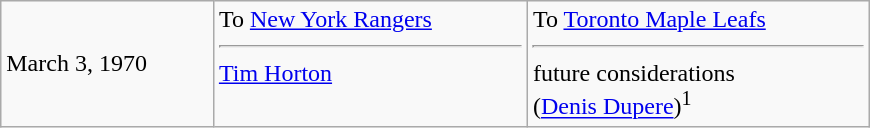<table class="wikitable" style="border:1px solid #999; width:580px;">
<tr>
<td>March 3, 1970</td>
<td valign="top">To <a href='#'>New York Rangers</a><hr><a href='#'>Tim Horton</a></td>
<td valign="top">To <a href='#'>Toronto Maple Leafs</a><hr>future considerations<br>(<a href='#'>Denis Dupere</a>)<sup>1</sup></td>
</tr>
</table>
